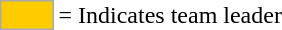<table>
<tr>
<td style="background:#fc0; border:1px solid #aaa; width:2em;"></td>
<td>= Indicates team leader</td>
</tr>
</table>
